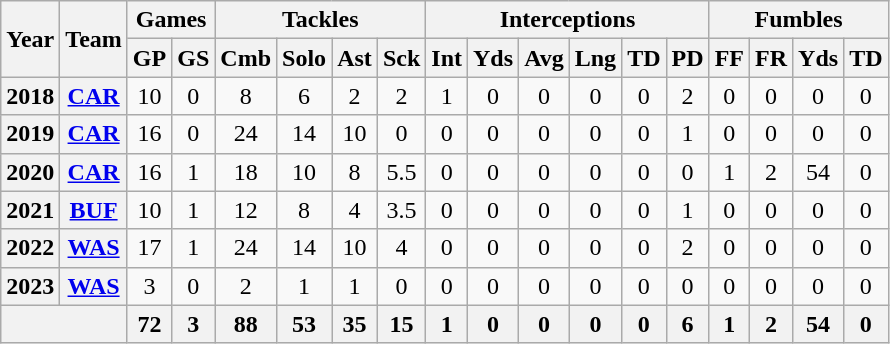<table class="wikitable" style="text-align:center;">
<tr>
<th rowspan="2">Year</th>
<th rowspan="2">Team</th>
<th colspan="2">Games</th>
<th colspan="4">Tackles</th>
<th colspan="6">Interceptions</th>
<th colspan="4">Fumbles</th>
</tr>
<tr>
<th>GP</th>
<th>GS</th>
<th>Cmb</th>
<th>Solo</th>
<th>Ast</th>
<th>Sck</th>
<th>Int</th>
<th>Yds</th>
<th>Avg</th>
<th>Lng</th>
<th>TD</th>
<th>PD</th>
<th>FF</th>
<th>FR</th>
<th>Yds</th>
<th>TD</th>
</tr>
<tr>
<th>2018</th>
<th><a href='#'>CAR</a></th>
<td>10</td>
<td>0</td>
<td>8</td>
<td>6</td>
<td>2</td>
<td>2</td>
<td>1</td>
<td>0</td>
<td>0</td>
<td>0</td>
<td>0</td>
<td>2</td>
<td>0</td>
<td>0</td>
<td>0</td>
<td>0</td>
</tr>
<tr>
<th>2019</th>
<th><a href='#'>CAR</a></th>
<td>16</td>
<td>0</td>
<td>24</td>
<td>14</td>
<td>10</td>
<td>0</td>
<td>0</td>
<td>0</td>
<td>0</td>
<td>0</td>
<td>0</td>
<td>1</td>
<td>0</td>
<td>0</td>
<td>0</td>
<td>0</td>
</tr>
<tr>
<th>2020</th>
<th><a href='#'>CAR</a></th>
<td>16</td>
<td>1</td>
<td>18</td>
<td>10</td>
<td>8</td>
<td>5.5</td>
<td>0</td>
<td>0</td>
<td>0</td>
<td>0</td>
<td>0</td>
<td>0</td>
<td>1</td>
<td>2</td>
<td>54</td>
<td>0</td>
</tr>
<tr>
<th>2021</th>
<th><a href='#'>BUF</a></th>
<td>10</td>
<td>1</td>
<td>12</td>
<td>8</td>
<td>4</td>
<td>3.5</td>
<td>0</td>
<td>0</td>
<td>0</td>
<td>0</td>
<td>0</td>
<td>1</td>
<td>0</td>
<td>0</td>
<td>0</td>
<td>0</td>
</tr>
<tr>
<th>2022</th>
<th><a href='#'>WAS</a></th>
<td>17</td>
<td>1</td>
<td>24</td>
<td>14</td>
<td>10</td>
<td>4</td>
<td>0</td>
<td>0</td>
<td>0</td>
<td>0</td>
<td>0</td>
<td>2</td>
<td>0</td>
<td>0</td>
<td>0</td>
<td>0</td>
</tr>
<tr>
<th>2023</th>
<th><a href='#'>WAS</a></th>
<td>3</td>
<td>0</td>
<td>2</td>
<td>1</td>
<td>1</td>
<td>0</td>
<td>0</td>
<td>0</td>
<td>0</td>
<td>0</td>
<td>0</td>
<td>0</td>
<td>0</td>
<td>0</td>
<td>0</td>
<td>0</td>
</tr>
<tr>
<th colspan="2"></th>
<th>72</th>
<th>3</th>
<th>88</th>
<th>53</th>
<th>35</th>
<th>15</th>
<th>1</th>
<th>0</th>
<th>0</th>
<th>0</th>
<th>0</th>
<th>6</th>
<th>1</th>
<th>2</th>
<th>54</th>
<th>0</th>
</tr>
</table>
